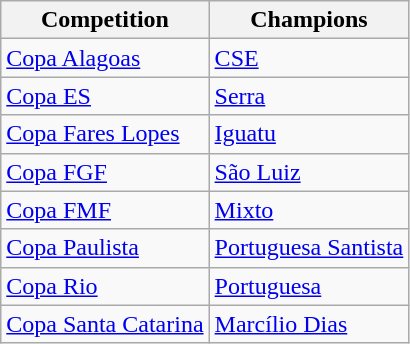<table class="wikitable">
<tr>
<th>Competition</th>
<th>Champions</th>
</tr>
<tr>
<td><a href='#'>Copa Alagoas</a></td>
<td><a href='#'>CSE</a></td>
</tr>
<tr>
<td><a href='#'>Copa ES</a></td>
<td><a href='#'>Serra</a></td>
</tr>
<tr>
<td><a href='#'>Copa Fares Lopes</a></td>
<td><a href='#'>Iguatu</a></td>
</tr>
<tr>
<td><a href='#'>Copa FGF</a></td>
<td><a href='#'>São Luiz</a></td>
</tr>
<tr>
<td><a href='#'>Copa FMF</a></td>
<td><a href='#'>Mixto</a></td>
</tr>
<tr>
<td><a href='#'>Copa Paulista</a></td>
<td><a href='#'>Portuguesa Santista</a></td>
</tr>
<tr>
<td><a href='#'>Copa Rio</a></td>
<td><a href='#'>Portuguesa</a></td>
</tr>
<tr>
<td><a href='#'>Copa Santa Catarina</a></td>
<td><a href='#'>Marcílio Dias</a></td>
</tr>
</table>
